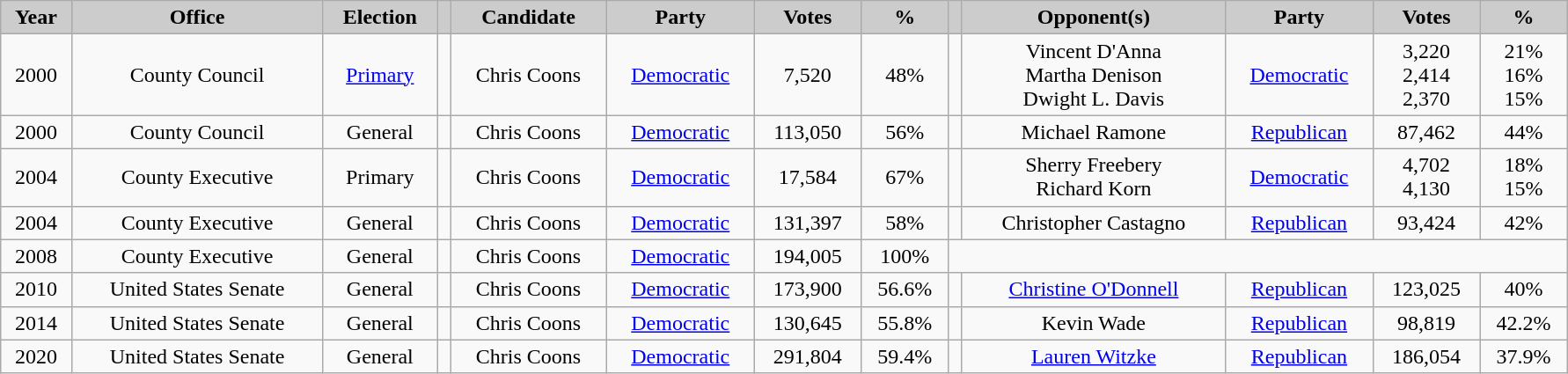<table class="wikitable" style="text-align:center; width:94%; margin:auto;">
<tr style="background:#ccc;">
<td><strong>Year</strong></td>
<td><strong>Office</strong></td>
<td><strong>Election</strong></td>
<td></td>
<td><strong>Candidate</strong></td>
<td><strong>Party</strong></td>
<td><strong>Votes</strong></td>
<td><strong>%</strong></td>
<td></td>
<td><strong>Opponent(s)</strong></td>
<td><strong>Party</strong></td>
<td><strong>Votes</strong></td>
<td><strong>%</strong></td>
</tr>
<tr>
<td>2000</td>
<td>County Council</td>
<td><a href='#'>Primary</a></td>
<td></td>
<td>Chris Coons</td>
<td><a href='#'>Democratic</a></td>
<td>7,520</td>
<td>48%</td>
<td></td>
<td>Vincent D'Anna<br>Martha Denison<br>Dwight L. Davis</td>
<td><a href='#'>Democratic</a></td>
<td>3,220<br>2,414<br>2,370</td>
<td>21%<br>16%<br>15%</td>
</tr>
<tr>
<td>2000</td>
<td>County Council</td>
<td>General</td>
<td></td>
<td>Chris Coons</td>
<td><a href='#'>Democratic</a></td>
<td>113,050</td>
<td>56%</td>
<td></td>
<td>Michael Ramone</td>
<td><a href='#'>Republican</a></td>
<td>87,462</td>
<td>44%</td>
</tr>
<tr>
<td>2004</td>
<td>County Executive</td>
<td>Primary</td>
<td></td>
<td>Chris Coons</td>
<td><a href='#'>Democratic</a></td>
<td>17,584</td>
<td>67%</td>
<td></td>
<td>Sherry Freebery<br>Richard Korn</td>
<td><a href='#'>Democratic</a></td>
<td>4,702<br>4,130</td>
<td>18%<br>15%</td>
</tr>
<tr>
<td>2004</td>
<td>County Executive</td>
<td>General</td>
<td></td>
<td>Chris Coons</td>
<td><a href='#'>Democratic</a></td>
<td>131,397</td>
<td>58%</td>
<td></td>
<td>Christopher Castagno</td>
<td><a href='#'>Republican</a></td>
<td>93,424</td>
<td>42%</td>
</tr>
<tr>
<td>2008</td>
<td>County Executive</td>
<td>General</td>
<td></td>
<td>Chris Coons</td>
<td><a href='#'>Democratic</a></td>
<td>194,005</td>
<td>100%</td>
</tr>
<tr>
<td>2010</td>
<td>United States Senate</td>
<td>General</td>
<td></td>
<td>Chris Coons</td>
<td><a href='#'>Democratic</a></td>
<td>173,900</td>
<td>56.6%</td>
<td></td>
<td><a href='#'>Christine O'Donnell</a></td>
<td><a href='#'>Republican</a></td>
<td>123,025</td>
<td>40%</td>
</tr>
<tr>
<td>2014</td>
<td>United States Senate</td>
<td>General</td>
<td></td>
<td>Chris Coons</td>
<td><a href='#'>Democratic</a></td>
<td>130,645</td>
<td>55.8%</td>
<td></td>
<td>Kevin Wade</td>
<td><a href='#'>Republican</a></td>
<td>98,819</td>
<td>42.2%</td>
</tr>
<tr>
<td>2020</td>
<td>United States Senate</td>
<td>General</td>
<td></td>
<td>Chris Coons</td>
<td><a href='#'>Democratic</a></td>
<td>291,804</td>
<td>59.4%</td>
<td></td>
<td><a href='#'>Lauren Witzke</a></td>
<td><a href='#'>Republican</a></td>
<td>186,054</td>
<td>37.9%</td>
</tr>
</table>
